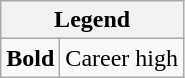<table class="wikitable mw-collapsible mw-collapsed">
<tr>
<th colspan="2">Legend</th>
</tr>
<tr>
<td><strong>Bold</strong></td>
<td>Career high</td>
</tr>
</table>
